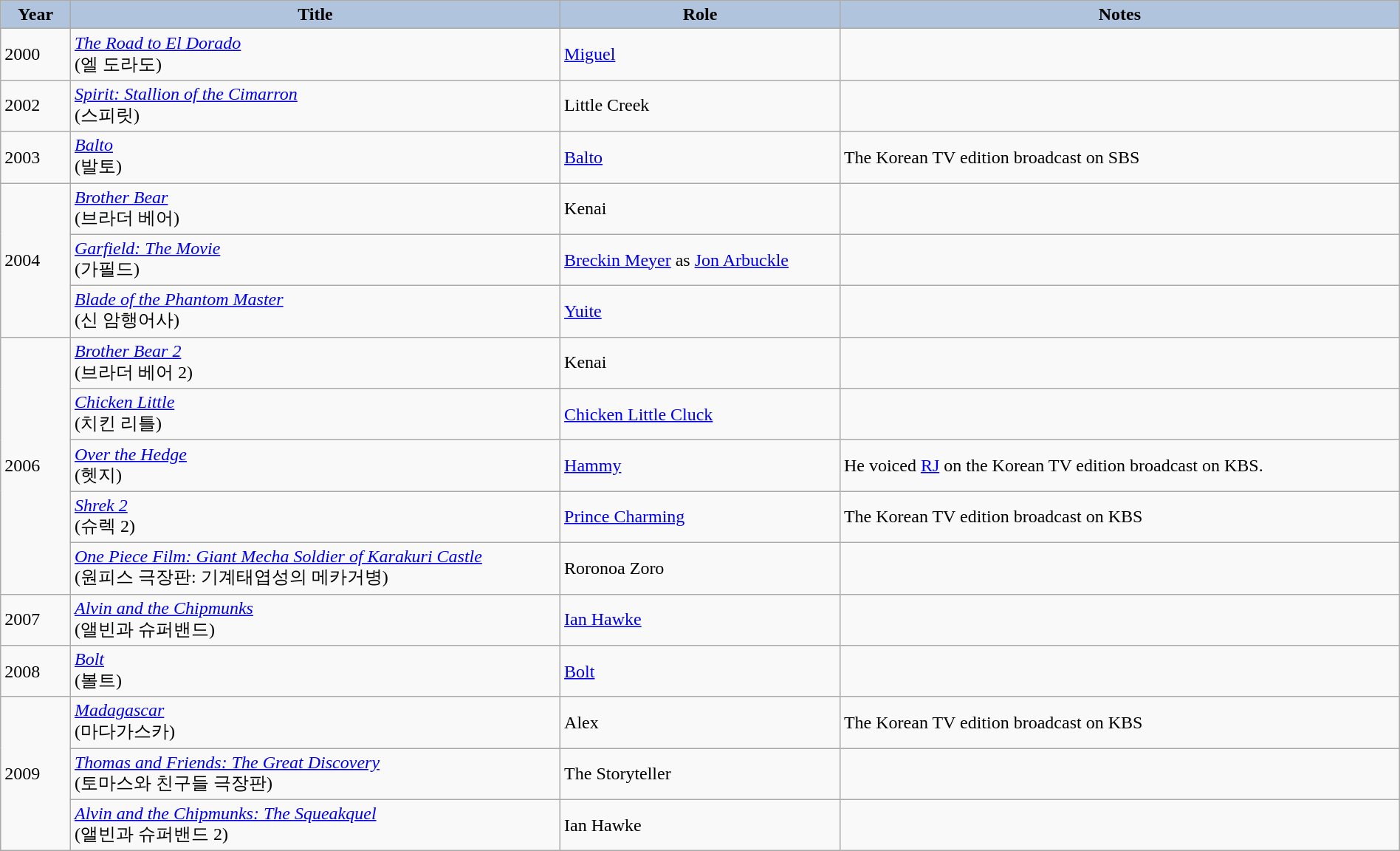<table class="wikitable"  style="width:100%">
<tr>
<th style="background:#b0c4de; width:5%">Year</th>
<th style="background:#b0c4de; width:35%;">Title</th>
<th style="background:#b0c4de; width:20%;">Role</th>
<th style="background:#b0c4de; width:40%;">Notes</th>
</tr>
<tr>
<td>2000</td>
<td><em><a href='#'>The Road to El Dorado</a></em><br>(엘 도라도)</td>
<td><a href='#'>Miguel</a></td>
<td></td>
</tr>
<tr>
<td>2002</td>
<td><em><a href='#'>Spirit: Stallion of the Cimarron</a></em><br>(스피릿)</td>
<td>Little Creek</td>
<td></td>
</tr>
<tr>
<td>2003</td>
<td><em><a href='#'>Balto</a></em><br>(발토)</td>
<td><a href='#'>Balto</a></td>
<td>The Korean TV edition broadcast on SBS</td>
</tr>
<tr>
<td rowspan="3">2004</td>
<td><em><a href='#'>Brother Bear</a></em><br>(브라더 베어)</td>
<td>Kenai</td>
<td></td>
</tr>
<tr>
<td><em><a href='#'>Garfield: The Movie</a></em><br>(가필드)</td>
<td><a href='#'>Breckin Meyer</a> as <a href='#'>Jon Arbuckle</a></td>
<td></td>
</tr>
<tr>
<td><em><a href='#'>Blade of the Phantom Master</a></em><br>(신 암행어사)</td>
<td><a href='#'>Yuite</a></td>
<td></td>
</tr>
<tr>
<td rowspan="5">2006</td>
<td><em><a href='#'>Brother Bear 2</a></em><br>(브라더 베어 2)</td>
<td>Kenai</td>
<td></td>
</tr>
<tr>
<td><em><a href='#'>Chicken Little</a></em><br>(치킨 리틀)</td>
<td><a href='#'>Chicken Little Cluck</a></td>
<td></td>
</tr>
<tr>
<td><em><a href='#'>Over the Hedge</a></em><br>(헷지)</td>
<td><a href='#'>Hammy</a></td>
<td>He voiced <a href='#'>RJ</a> on the Korean TV edition broadcast on KBS.</td>
</tr>
<tr>
<td><em><a href='#'>Shrek 2</a></em><br>(슈렉 2)</td>
<td><a href='#'>Prince Charming</a></td>
<td>The Korean TV edition broadcast on KBS</td>
</tr>
<tr>
<td><em><a href='#'>One Piece Film: Giant Mecha Soldier of Karakuri Castle</a></em><br>(원피스 극장판: 기계태엽성의 메카거병)</td>
<td>Roronoa Zoro</td>
<td></td>
</tr>
<tr>
<td>2007</td>
<td><em><a href='#'>Alvin and the Chipmunks</a></em><br>(앨빈과 슈퍼밴드)</td>
<td><a href='#'>Ian Hawke</a></td>
<td></td>
</tr>
<tr>
<td>2008</td>
<td><em><a href='#'>Bolt</a></em><br>(볼트)</td>
<td><a href='#'>Bolt</a></td>
<td></td>
</tr>
<tr>
<td rowspan="3">2009</td>
<td><em><a href='#'>Madagascar</a></em><br>(마다가스카)</td>
<td>Alex</td>
<td>The Korean TV edition broadcast on KBS</td>
</tr>
<tr>
<td><em><a href='#'>Thomas and Friends: The Great Discovery</a></em><br>(토마스와 친구들 극장판)</td>
<td>The Storyteller</td>
<td></td>
</tr>
<tr>
<td><em><a href='#'>Alvin and the Chipmunks: The Squeakquel</a></em><br>(앨빈과 슈퍼밴드 2)</td>
<td>Ian Hawke</td>
<td></td>
</tr>
</table>
